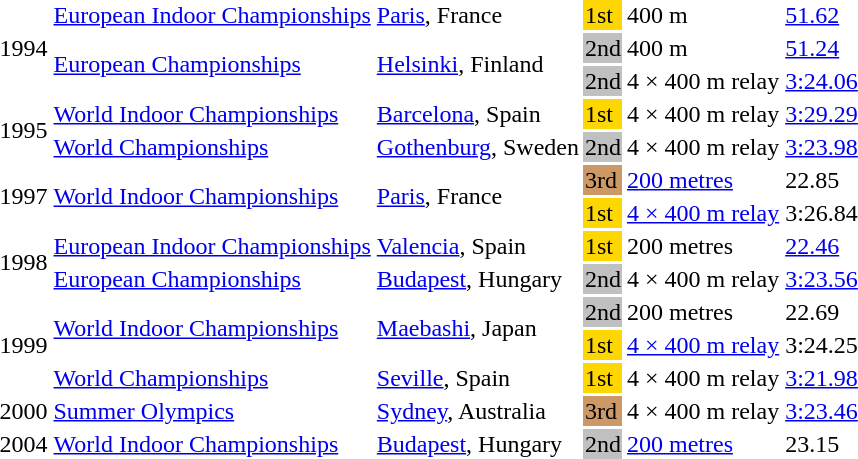<table>
<tr>
<td rowspan=3>1994</td>
<td><a href='#'>European Indoor Championships</a></td>
<td><a href='#'>Paris</a>, France</td>
<td bgcolor="gold">1st</td>
<td>400 m</td>
<td><a href='#'>51.62</a></td>
</tr>
<tr>
<td rowspan=2><a href='#'>European Championships</a></td>
<td rowspan=2><a href='#'>Helsinki</a>, Finland</td>
<td bgcolor=silver>2nd</td>
<td>400 m</td>
<td><a href='#'>51.24</a></td>
</tr>
<tr>
<td bgcolor=silver>2nd</td>
<td>4 × 400 m relay</td>
<td><a href='#'>3:24.06</a></td>
</tr>
<tr>
<td rowspan=2>1995</td>
<td><a href='#'>World Indoor Championships</a></td>
<td><a href='#'>Barcelona</a>, Spain</td>
<td bgcolor="gold">1st</td>
<td>4 × 400 m relay</td>
<td><a href='#'>3:29.29</a></td>
</tr>
<tr>
<td><a href='#'>World Championships</a></td>
<td><a href='#'>Gothenburg</a>, Sweden</td>
<td bgcolor="silver">2nd</td>
<td>4 × 400 m relay</td>
<td><a href='#'>3:23.98</a></td>
</tr>
<tr>
<td rowspan=2>1997</td>
<td rowspan=2><a href='#'>World Indoor Championships</a></td>
<td rowspan=2><a href='#'>Paris</a>, France</td>
<td bgcolor="CC9966">3rd</td>
<td><a href='#'>200 metres</a></td>
<td>22.85</td>
</tr>
<tr>
<td bgcolor="gold">1st</td>
<td><a href='#'>4 × 400 m relay</a></td>
<td>3:26.84 </td>
</tr>
<tr>
<td rowspan=2>1998</td>
<td><a href='#'>European Indoor Championships</a></td>
<td><a href='#'>Valencia</a>, Spain</td>
<td bgcolor="gold">1st</td>
<td>200 metres</td>
<td><a href='#'>22.46</a></td>
</tr>
<tr>
<td><a href='#'>European Championships</a></td>
<td><a href='#'>Budapest</a>, Hungary</td>
<td bgcolor="silver">2nd</td>
<td>4 × 400 m relay</td>
<td><a href='#'>3:23.56</a></td>
</tr>
<tr>
<td rowspan=3>1999</td>
<td rowspan=2><a href='#'>World Indoor Championships</a></td>
<td rowspan=2><a href='#'>Maebashi</a>, Japan</td>
<td bgcolor="silver">2nd</td>
<td>200 metres</td>
<td>22.69</td>
</tr>
<tr>
<td bgcolor="gold">1st</td>
<td><a href='#'>4 × 400 m relay</a></td>
<td>3:24.25 </td>
</tr>
<tr>
<td><a href='#'>World Championships</a></td>
<td><a href='#'>Seville</a>, Spain</td>
<td bgcolor="gold">1st</td>
<td>4 × 400 m relay</td>
<td><a href='#'>3:21.98</a></td>
</tr>
<tr>
<td>2000</td>
<td><a href='#'>Summer Olympics</a></td>
<td><a href='#'>Sydney</a>, Australia</td>
<td bgcolor="CC9966">3rd</td>
<td>4 × 400 m relay</td>
<td><a href='#'>3:23.46</a></td>
</tr>
<tr>
<td>2004</td>
<td><a href='#'>World Indoor Championships</a></td>
<td><a href='#'>Budapest</a>, Hungary</td>
<td bgcolor="silver">2nd</td>
<td><a href='#'>200 metres</a></td>
<td>23.15</td>
</tr>
</table>
